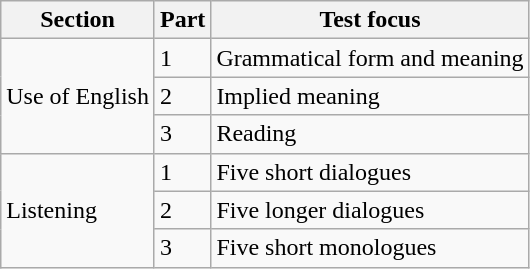<table class="wikitable">
<tr>
<th>Section</th>
<th>Part</th>
<th>Test focus</th>
</tr>
<tr>
<td rowspan="3">Use of English</td>
<td>1</td>
<td>Grammatical form and meaning</td>
</tr>
<tr>
<td>2</td>
<td>Implied meaning</td>
</tr>
<tr>
<td>3</td>
<td>Reading</td>
</tr>
<tr>
<td rowspan="3">Listening</td>
<td>1</td>
<td>Five short dialogues</td>
</tr>
<tr>
<td>2</td>
<td>Five longer dialogues</td>
</tr>
<tr>
<td>3</td>
<td>Five short monologues</td>
</tr>
</table>
